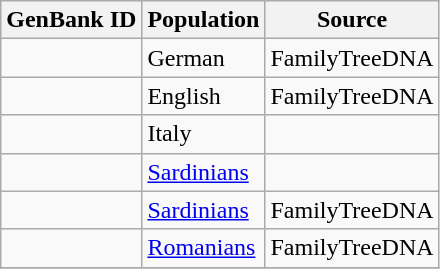<table class="wikitable sortable">
<tr>
<th scope="col">GenBank ID</th>
<th scope="col">Population</th>
<th scope="col">Source</th>
</tr>
<tr>
<td></td>
<td>German</td>
<td>FamilyTreeDNA</td>
</tr>
<tr>
<td></td>
<td>English</td>
<td>FamilyTreeDNA</td>
</tr>
<tr>
<td></td>
<td>Italy</td>
<td></td>
</tr>
<tr>
<td></td>
<td><a href='#'>Sardinians</a></td>
<td></td>
</tr>
<tr>
<td></td>
<td><a href='#'>Sardinians</a></td>
<td>FamilyTreeDNA</td>
</tr>
<tr>
<td></td>
<td><a href='#'>Romanians</a></td>
<td>FamilyTreeDNA</td>
</tr>
<tr>
</tr>
</table>
